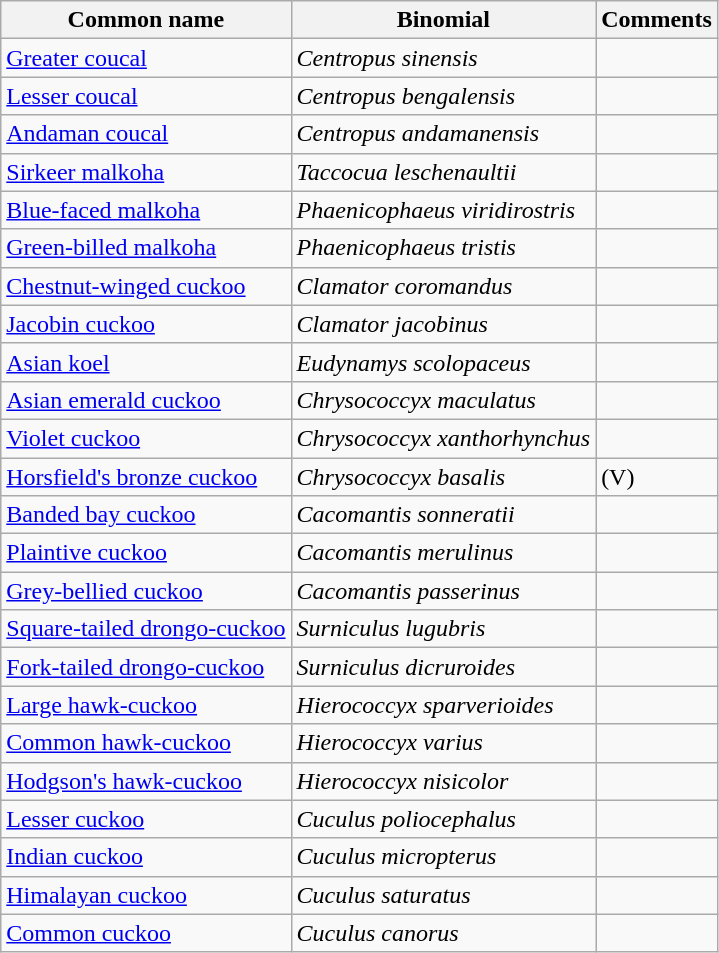<table class="wikitable">
<tr>
<th>Common name</th>
<th>Binomial</th>
<th>Comments</th>
</tr>
<tr>
<td><a href='#'>Greater coucal</a></td>
<td><em>Centropus sinensis</em></td>
<td></td>
</tr>
<tr>
<td><a href='#'>Lesser coucal</a></td>
<td><em>Centropus bengalensis</em></td>
<td></td>
</tr>
<tr>
<td><a href='#'>Andaman coucal</a></td>
<td><em>Centropus andamanensis</em></td>
<td></td>
</tr>
<tr>
<td><a href='#'>Sirkeer malkoha</a></td>
<td><em>Taccocua leschenaultii</em></td>
<td></td>
</tr>
<tr>
<td><a href='#'>Blue-faced malkoha</a></td>
<td><em>Phaenicophaeus viridirostris</em></td>
<td></td>
</tr>
<tr>
<td><a href='#'>Green-billed malkoha</a></td>
<td><em>Phaenicophaeus tristis</em></td>
<td></td>
</tr>
<tr>
<td><a href='#'>Chestnut-winged cuckoo</a></td>
<td><em>Clamator coromandus</em></td>
<td></td>
</tr>
<tr>
<td><a href='#'>Jacobin cuckoo</a></td>
<td><em>Clamator jacobinus</em></td>
<td></td>
</tr>
<tr>
<td><a href='#'>Asian koel</a></td>
<td><em>Eudynamys scolopaceus</em></td>
<td></td>
</tr>
<tr>
<td><a href='#'>Asian emerald cuckoo</a></td>
<td><em>Chrysococcyx maculatus</em></td>
<td></td>
</tr>
<tr>
<td><a href='#'>Violet cuckoo</a></td>
<td><em>Chrysococcyx xanthorhynchus</em></td>
<td></td>
</tr>
<tr>
<td><a href='#'>Horsfield's bronze cuckoo</a></td>
<td><em>Chrysococcyx basalis</em></td>
<td>(V)</td>
</tr>
<tr>
<td><a href='#'>Banded bay cuckoo</a></td>
<td><em>Cacomantis sonneratii</em></td>
<td></td>
</tr>
<tr>
<td><a href='#'>Plaintive cuckoo</a></td>
<td><em>Cacomantis merulinus</em></td>
<td></td>
</tr>
<tr>
<td><a href='#'>Grey-bellied cuckoo</a></td>
<td><em>Cacomantis passerinus</em></td>
<td></td>
</tr>
<tr>
<td><a href='#'>Square-tailed drongo-cuckoo</a></td>
<td><em>Surniculus lugubris</em></td>
<td></td>
</tr>
<tr>
<td><a href='#'>Fork-tailed drongo-cuckoo</a></td>
<td><em>Surniculus dicruroides</em></td>
<td></td>
</tr>
<tr>
<td><a href='#'>Large hawk-cuckoo</a></td>
<td><em>Hierococcyx sparverioides</em></td>
<td></td>
</tr>
<tr>
<td><a href='#'>Common hawk-cuckoo</a></td>
<td><em>Hierococcyx varius</em></td>
<td></td>
</tr>
<tr>
<td><a href='#'>Hodgson's hawk-cuckoo</a></td>
<td><em>Hierococcyx nisicolor</em></td>
<td></td>
</tr>
<tr>
<td><a href='#'>Lesser cuckoo</a></td>
<td><em>Cuculus poliocephalus</em></td>
<td></td>
</tr>
<tr>
<td><a href='#'>Indian cuckoo</a></td>
<td><em>Cuculus micropterus</em></td>
<td></td>
</tr>
<tr>
<td><a href='#'>Himalayan cuckoo</a></td>
<td><em>Cuculus saturatus</em></td>
<td></td>
</tr>
<tr>
<td><a href='#'>Common cuckoo</a></td>
<td><em>Cuculus canorus</em></td>
<td></td>
</tr>
</table>
